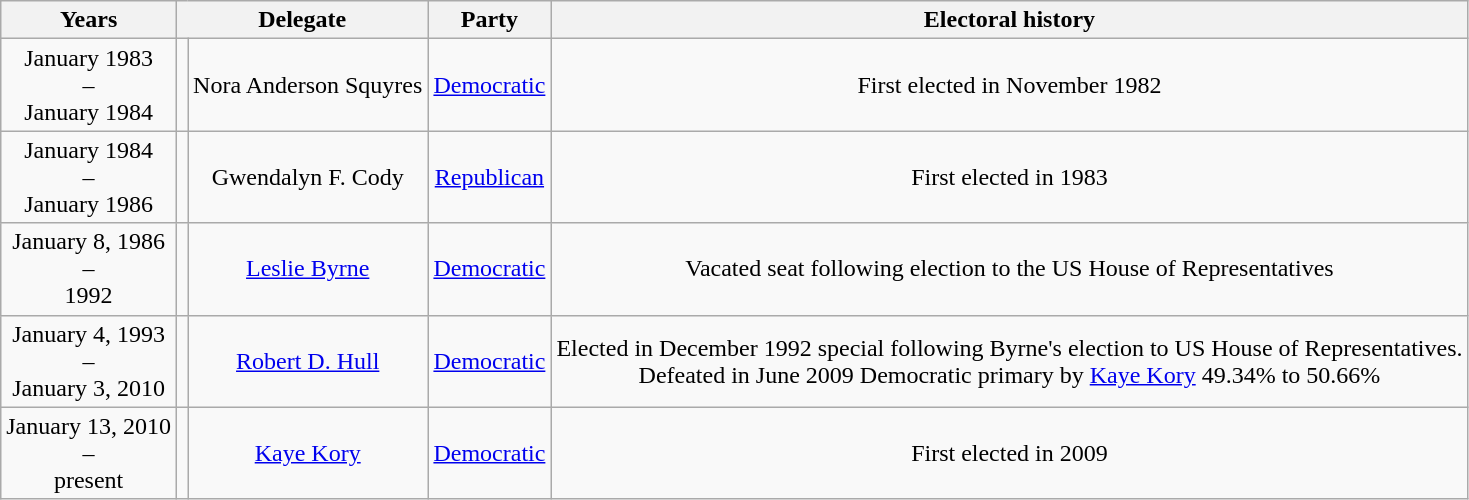<table class=wikitable style="text-align:center">
<tr valign=bottom>
<th>Years</th>
<th colspan=2>Delegate</th>
<th>Party</th>
<th>Electoral history</th>
</tr>
<tr>
<td><span>January 1983</span><br>–<br><span>January 1984</span></td>
<td></td>
<td>Nora Anderson Squyres</td>
<td><a href='#'>Democratic</a></td>
<td>First elected in November 1982</td>
</tr>
<tr>
<td><span>January 1984</span><br>–<br><span>January 1986</span></td>
<td></td>
<td>Gwendalyn F. Cody</td>
<td><a href='#'>Republican</a></td>
<td>First elected in 1983</td>
</tr>
<tr>
<td nowrap=""><span>January 8, 1986</span><br>–<br><span>1992</span></td>
<td align="left"></td>
<td><a href='#'>Leslie Byrne</a></td>
<td><a href='#'>Democratic</a></td>
<td>Vacated seat following election to the US House of Representatives</td>
</tr>
<tr>
<td nowrap=""><span>January 4, 1993</span><br>–<br><span>January 3, 2010</span></td>
<td></td>
<td><a href='#'>Robert D. Hull</a></td>
<td><a href='#'>Democratic</a></td>
<td>Elected in December 1992 special following Byrne's election to US House of Representatives.<br>Defeated in June 2009 Democratic primary by <a href='#'>Kaye Kory</a> 49.34% to 50.66%</td>
</tr>
<tr>
<td nowrap><span>January 13, 2010</span><br>–<br><span>present</span></td>
<td align=left></td>
<td><a href='#'>Kaye Kory</a></td>
<td><a href='#'>Democratic</a></td>
<td>First elected in 2009</td>
</tr>
</table>
